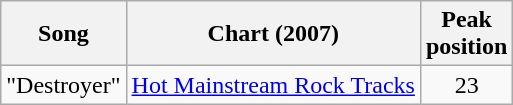<table class="wikitable plainrowheaders">
<tr>
<th>Song</th>
<th>Chart (2007)</th>
<th>Peak<br>position</th>
</tr>
<tr>
<td>"Destroyer"</td>
<td><a href='#'>Hot Mainstream Rock Tracks</a></td>
<td align="center">23</td>
</tr>
</table>
